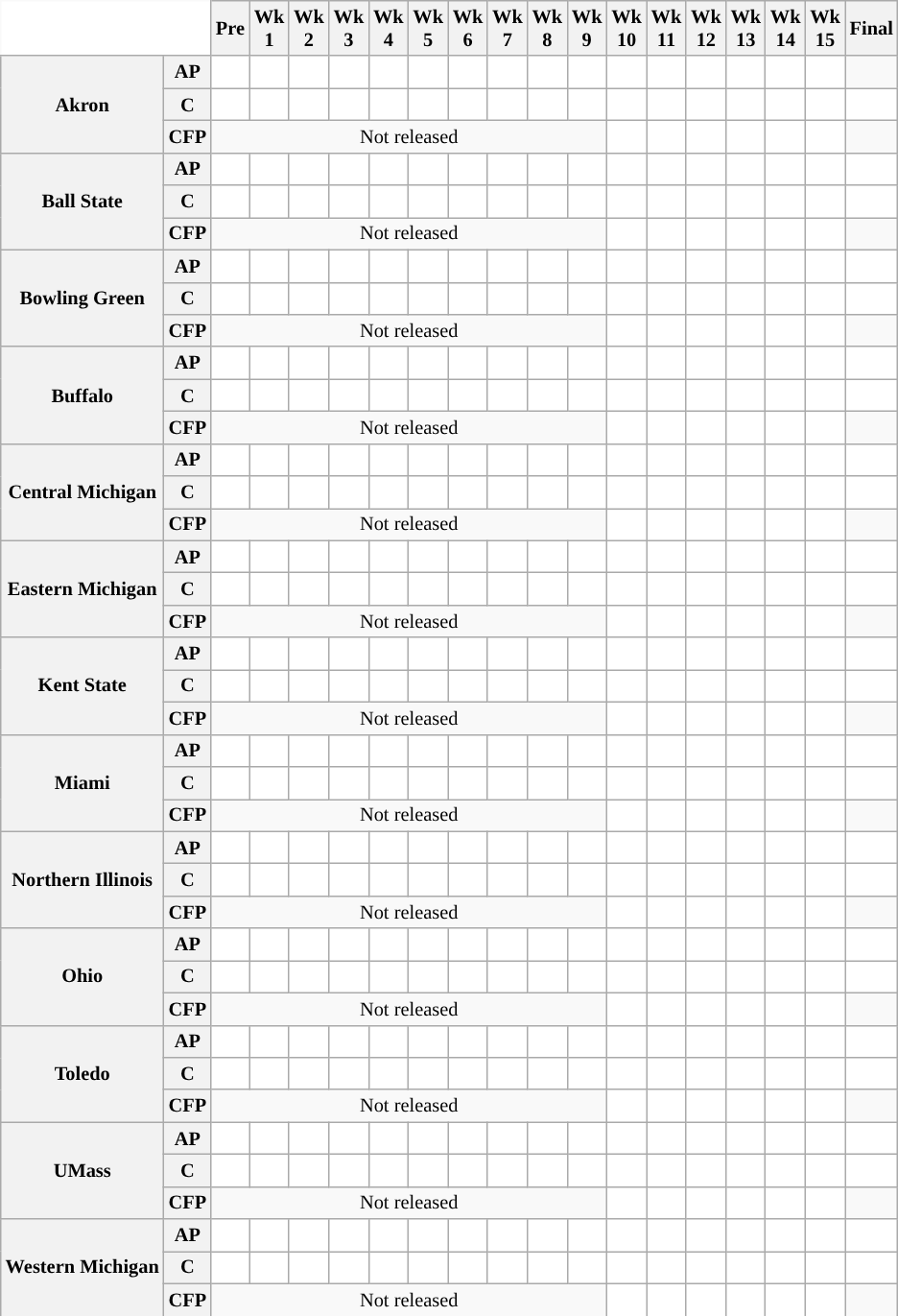<table class="wikitable" style="white-space:nowrap;font-size:85%;">
<tr>
<th colspan=2 style="background:white; border-top-style:hidden; border-left-style:hidden;"> </th>
<th>Pre</th>
<th>Wk<br>1</th>
<th>Wk<br>2</th>
<th>Wk<br>3</th>
<th>Wk<br>4</th>
<th>Wk<br>5</th>
<th>Wk<br>6</th>
<th>Wk<br>7</th>
<th>Wk<br>8</th>
<th>Wk<br>9</th>
<th>Wk<br>10</th>
<th>Wk<br>11</th>
<th>Wk<br>12</th>
<th>Wk<br>13</th>
<th>Wk<br>14</th>
<th>Wk<br>15</th>
<th>Final</th>
</tr>
<tr style="text-align:center;">
<th rowspan="3">Akron</th>
<th>AP</th>
<td style="background:#FFF;"></td>
<td style="background:#FFF;"></td>
<td style="background:#FFF;"></td>
<td style="background:#FFF;"></td>
<td style="background:#FFF;"></td>
<td style="background:#FFF;"></td>
<td style="background:#FFF;"></td>
<td style="background:#FFF;"></td>
<td style="background:#FFF;"></td>
<td style="background:#FFF;"></td>
<td style="background:#FFF;"></td>
<td style="background:#FFF;"></td>
<td style="background:#FFF;"></td>
<td style="background:#FFF;"></td>
<td style="background:#FFF;"></td>
<td style="background:#FFF;"></td>
</tr>
<tr style="text-align:center;">
<th>C</th>
<td style="background:#FFF;"></td>
<td style="background:#FFF;"></td>
<td style="background:#FFF;"></td>
<td style="background:#FFF;"></td>
<td style="background:#FFF;"></td>
<td style="background:#FFF;"></td>
<td style="background:#FFF;"></td>
<td style="background:#FFF;"></td>
<td style="background:#FFF;"></td>
<td style="background:#FFF;"></td>
<td style="background:#FFF;"></td>
<td style="background:#FFF;"></td>
<td style="background:#FFF;"></td>
<td style="background:#FFF;"></td>
<td style="background:#FFF;"></td>
<td style="background:#FFF;"></td>
<td style="background:#FFF;"></td>
</tr>
<tr style="text-align:center;">
<th>CFP</th>
<td colspan="10" style="text-align:center;">Not released</td>
<td style="background:#FFF;"></td>
<td style="background:#FFF;"></td>
<td style="background:#FFF;"></td>
<td style="background:#FFF;"></td>
<td style="background:#FFF;"></td>
<td style="background:#FFF;"></td>
<td style="text-align:center;"></td>
</tr>
<tr style="text-align:center;">
<th rowspan="3">Ball State</th>
<th>AP</th>
<td style="background:#FFF;"></td>
<td style="background:#FFF;"></td>
<td style="background:#FFF;"></td>
<td style="background:#FFF;"></td>
<td style="background:#FFF;"></td>
<td style="background:#FFF;"></td>
<td style="background:#FFF;"></td>
<td style="background:#FFF;"></td>
<td style="background:#FFF;"></td>
<td style="background:#FFF;"></td>
<td style="background:#FFF;"></td>
<td style="background:#FFF;"></td>
<td style="background:#FFF;"></td>
<td style="background:#FFF;"></td>
<td style="background:#FFF;"></td>
<td style="background:#FFF;"></td>
<td style="background:#FFF;"></td>
</tr>
<tr style="text-align:center;">
<th>C</th>
<td style="background:#FFF;"></td>
<td style="background:#FFF;"></td>
<td style="background:#FFF;"></td>
<td style="background:#FFF;"></td>
<td style="background:#FFF;"></td>
<td style="background:#FFF;"></td>
<td style="background:#FFF;"></td>
<td style="background:#FFF;"></td>
<td style="background:#FFF;"></td>
<td style="background:#FFF;"></td>
<td style="background:#FFF;"></td>
<td style="background:#FFF;"></td>
<td style="background:#FFF;"></td>
<td style="background:#FFF;"></td>
<td style="background:#FFF;"></td>
<td style="background:#FFF;"></td>
<td style="background:#FFF;"></td>
</tr>
<tr style="text-align:center;">
<th>CFP</th>
<td colspan="10" style="text-align:center;">Not released</td>
<td style="background:#FFF;"></td>
<td style="background:#FFF;"></td>
<td style="background:#FFF;"></td>
<td style="background:#FFF;"></td>
<td style="background:#FFF;"></td>
<td style="background:#FFF;"></td>
<td style="text-align:center;"></td>
</tr>
<tr style="text-align:center;">
<th rowspan="3">Bowling Green</th>
<th>AP</th>
<td style="background:#FFF;"></td>
<td style="background:#FFF;"></td>
<td style="background:#FFF;"></td>
<td style="background:#FFF;"></td>
<td style="background:#FFF;"></td>
<td style="background:#FFF;"></td>
<td style="background:#FFF;"></td>
<td style="background:#FFF;"></td>
<td style="background:#FFF;"></td>
<td style="background:#FFF;"></td>
<td style="background:#FFF;"></td>
<td style="background:#FFF;"></td>
<td style="background:#FFF;"></td>
<td style="background:#FFF;"></td>
<td style="background:#FFF;"></td>
<td style="background:#FFF;"></td>
<td style="background:#FFF;"></td>
</tr>
<tr style="text-align:center;">
<th>C</th>
<td style="background:#FFF;"></td>
<td style="background:#FFF;"></td>
<td style="background:#FFF;"></td>
<td style="background:#FFF;"></td>
<td style="background:#FFF;"></td>
<td style="background:#FFF;"></td>
<td style="background:#FFF;"></td>
<td style="background:#FFF;"></td>
<td style="background:#FFF;"></td>
<td style="background:#FFF;"></td>
<td style="background:#FFF;"></td>
<td style="background:#FFF;"></td>
<td style="background:#FFF;"></td>
<td style="background:#FFF;"></td>
<td style="background:#FFF;"></td>
<td style="background:#FFF;"></td>
<td style="background:#FFF;"></td>
</tr>
<tr style="text-align:center;">
<th>CFP</th>
<td colspan="10" style="text-align:center;">Not released</td>
<td style="background:#FFF;"></td>
<td style="background:#FFF;"></td>
<td style="background:#FFF;"></td>
<td style="background:#FFF;"></td>
<td style="background:#FFF;"></td>
<td style="background:#FFF;"></td>
<td style="text-align:center;"></td>
</tr>
<tr style="text-align:center;">
<th rowspan="3">Buffalo</th>
<th>AP</th>
<td style="background:#FFF;"></td>
<td style="background:#FFF;"></td>
<td style="background:#FFF;"></td>
<td style="background:#FFF;"></td>
<td style="background:#FFF;"></td>
<td style="background:#FFF;"></td>
<td style="background:#FFF;"></td>
<td style="background:#FFF;"></td>
<td style="background:#FFF;"></td>
<td style="background:#FFF;"></td>
<td style="background:#FFF;"></td>
<td style="background:#FFF;"></td>
<td style="background:#FFF;"></td>
<td style="background:#FFF;"></td>
<td style="background:#FFF;"></td>
<td style="background:#FFF;"></td>
<td style="background:#FFF;"></td>
</tr>
<tr style="text-align:center;">
<th>C</th>
<td style="background:#FFF;"></td>
<td style="background:#FFF;"></td>
<td style="background:#FFF;"></td>
<td style="background:#FFF;"></td>
<td style="background:#FFF;"></td>
<td style="background:#FFF;"></td>
<td style="background:#FFF;"></td>
<td style="background:#FFF;"></td>
<td style="background:#FFF;"></td>
<td style="background:#FFF;"></td>
<td style="background:#FFF;"></td>
<td style="background:#FFF;"></td>
<td style="background:#FFF;"></td>
<td style="background:#FFF;"></td>
<td style="background:#FFF;"></td>
<td style="background:#FFF;"></td>
<td style="background:#FFF;"></td>
</tr>
<tr style="text-align:center;">
<th>CFP</th>
<td colspan="10" style="text-align:center;">Not released</td>
<td style="background:#FFF;"></td>
<td style="background:#FFF;"></td>
<td style="background:#FFF;"></td>
<td style="background:#FFF;"></td>
<td style="background:#FFF;"></td>
<td style="background:#FFF;"></td>
<td style="text-align:center;"></td>
</tr>
<tr style="text-align:center;">
<th rowspan="3">Central Michigan</th>
<th>AP</th>
<td style="background:#FFF;"></td>
<td style="background:#FFF;"></td>
<td style="background:#FFF;"></td>
<td style="background:#FFF;"></td>
<td style="background:#FFF;"></td>
<td style="background:#FFF;"></td>
<td style="background:#FFF;"></td>
<td style="background:#FFF;"></td>
<td style="background:#FFF;"></td>
<td style="background:#FFF;"></td>
<td style="background:#FFF;"></td>
<td style="background:#FFF;"></td>
<td style="background:#FFF;"></td>
<td style="background:#FFF;"></td>
<td style="background:#FFF;"></td>
<td style="background:#FFF;"></td>
<td style="background:#FFF;"></td>
</tr>
<tr style="text-align:center;">
<th>C</th>
<td style="background:#FFF;"></td>
<td style="background:#FFF;"></td>
<td style="background:#FFF;"></td>
<td style="background:#FFF;"></td>
<td style="background:#FFF;"></td>
<td style="background:#FFF;"></td>
<td style="background:#FFF;"></td>
<td style="background:#FFF;"></td>
<td style="background:#FFF;"></td>
<td style="background:#FFF;"></td>
<td style="background:#FFF;"></td>
<td style="background:#FFF;"></td>
<td style="background:#FFF;"></td>
<td style="background:#FFF;"></td>
<td style="background:#FFF;"></td>
<td style="background:#FFF;"></td>
<td style="background:#FFF;"></td>
</tr>
<tr style="text-align:center;">
<th>CFP</th>
<td colspan="10" style="text-align:center;">Not released</td>
<td style="background:#FFF;"></td>
<td style="background:#FFF;"></td>
<td style="background:#FFF;"></td>
<td style="background:#FFF;"></td>
<td style="background:#FFF;"></td>
<td style="background:#FFF;"></td>
<td style="text-align:center;"></td>
</tr>
<tr style="text-align:center;">
<th rowspan="3">Eastern Michigan</th>
<th>AP</th>
<td style="background:#FFF;"></td>
<td style="background:#FFF;"></td>
<td style="background:#FFF;"></td>
<td style="background:#FFF;"></td>
<td style="background:#FFF;"></td>
<td style="background:#FFF;"></td>
<td style="background:#FFF;"></td>
<td style="background:#FFF;"></td>
<td style="background:#FFF;"></td>
<td style="background:#FFF;"></td>
<td style="background:#FFF;"></td>
<td style="background:#FFF;"></td>
<td style="background:#FFF;"></td>
<td style="background:#FFF;"></td>
<td style="background:#FFF;"></td>
<td style="background:#FFF;"></td>
<td style="background:#FFF;"></td>
</tr>
<tr style="text-align:center;">
<th>C</th>
<td style="background:#FFF;"></td>
<td style="background:#FFF;"></td>
<td style="background:#FFF;"></td>
<td style="background:#FFF;"></td>
<td style="background:#FFF;"></td>
<td style="background:#FFF;"></td>
<td style="background:#FFF;"></td>
<td style="background:#FFF;"></td>
<td style="background:#FFF;"></td>
<td style="background:#FFF;"></td>
<td style="background:#FFF;"></td>
<td style="background:#FFF;"></td>
<td style="background:#FFF;"></td>
<td style="background:#FFF;"></td>
<td style="background:#FFF;"></td>
<td style="background:#FFF;"></td>
<td style="background:#FFF;"></td>
</tr>
<tr style="text-align:center;">
<th>CFP</th>
<td colspan="10" style="text-align:center;">Not released</td>
<td style="background:#FFF;"></td>
<td style="background:#FFF;"></td>
<td style="background:#FFF;"></td>
<td style="background:#FFF;"></td>
<td style="background:#FFF;"></td>
<td style="background:#FFF;"></td>
<td style="text-align:center;"></td>
</tr>
<tr style="text-align:center;">
<th rowspan="3">Kent State</th>
<th>AP</th>
<td style="background:#FFF;"></td>
<td style="background:#FFF;"></td>
<td style="background:#FFF;"></td>
<td style="background:#FFF;"></td>
<td style="background:#FFF;"></td>
<td style="background:#FFF;"></td>
<td style="background:#FFF;"></td>
<td style="background:#FFF;"></td>
<td style="background:#FFF;"></td>
<td style="background:#FFF;"></td>
<td style="background:#FFF;"></td>
<td style="background:#FFF;"></td>
<td style="background:#FFF;"></td>
<td style="background:#FFF;"></td>
<td style="background:#FFF;"></td>
<td style="background:#FFF;"></td>
<td style="background:#FFF;"></td>
</tr>
<tr style="text-align:center;">
<th>C</th>
<td style="background:#FFF;"></td>
<td style="background:#FFF;"></td>
<td style="background:#FFF;"></td>
<td style="background:#FFF;"></td>
<td style="background:#FFF;"></td>
<td style="background:#FFF;"></td>
<td style="background:#FFF;"></td>
<td style="background:#FFF;"></td>
<td style="background:#FFF;"></td>
<td style="background:#FFF;"></td>
<td style="background:#FFF;"></td>
<td style="background:#FFF;"></td>
<td style="background:#FFF;"></td>
<td style="background:#FFF;"></td>
<td style="background:#FFF;"></td>
<td style="background:#FFF;"></td>
<td style="background:#FFF;"></td>
</tr>
<tr style="text-align:center;">
<th>CFP</th>
<td colspan="10" style="text-align:center;">Not released</td>
<td style="background:#FFF;"></td>
<td style="background:#FFF;"></td>
<td style="background:#FFF;"></td>
<td style="background:#FFF;"></td>
<td style="background:#FFF;"></td>
<td style="background:#FFF;"></td>
<td style="text-align:center;"></td>
</tr>
<tr style="text-align:center;">
<th rowspan="3">Miami</th>
<th>AP</th>
<td style="background:#FFF;"></td>
<td style="background:#FFF;"></td>
<td style="background:#FFF;"></td>
<td style="background:#FFF;"></td>
<td style="background:#FFF;"></td>
<td style="background:#FFF;"></td>
<td style="background:#FFF;"></td>
<td style="background:#FFF;"></td>
<td style="background:#FFF;"></td>
<td style="background:#FFF;"></td>
<td style="background:#FFF;"></td>
<td style="background:#FFF;"></td>
<td style="background:#FFF;"></td>
<td style="background:#FFF;"></td>
<td style="background:#FFF;"></td>
<td style="background:#FFF;"></td>
<td style="background:#FFF;"></td>
</tr>
<tr style="text-align:center;">
<th>C</th>
<td style="background:#FFF;"></td>
<td style="background:#FFF;"></td>
<td style="background:#FFF;"></td>
<td style="background:#FFF;"></td>
<td style="background:#FFF;"></td>
<td style="background:#FFF;"></td>
<td style="background:#FFF;"></td>
<td style="background:#FFF;"></td>
<td style="background:#FFF;"></td>
<td style="background:#FFF;"></td>
<td style="background:#FFF;"></td>
<td style="background:#FFF;"></td>
<td style="background:#FFF;"></td>
<td style="background:#FFF;"></td>
<td style="background:#FFF;"></td>
<td style="background:#FFF;"></td>
<td style="background:#FFF;"></td>
</tr>
<tr style="text-align:center;">
<th>CFP</th>
<td colspan="10" style="text-align:center;">Not released</td>
<td style="background:#FFF;"></td>
<td style="background:#FFF;"></td>
<td style="background:#FFF;"></td>
<td style="background:#FFF;"></td>
<td style="background:#FFF;"></td>
<td style="background:#FFF;"></td>
<td style="text-align:center;"></td>
</tr>
<tr style="text-align:center;">
<th rowspan="3">Northern Illinois</th>
<th>AP</th>
<td style="background:#FFF;"></td>
<td style="background:#FFF;"></td>
<td style="background:#FFF;"></td>
<td style="background:#FFF;"></td>
<td style="background:#FFF;"></td>
<td style="background:#FFF;"></td>
<td style="background:#FFF;"></td>
<td style="background:#FFF;"></td>
<td style="background:#FFF;"></td>
<td style="background:#FFF;"></td>
<td style="background:#FFF;"></td>
<td style="background:#FFF;"></td>
<td style="background:#FFF;"></td>
<td style="background:#FFF;"></td>
<td style="background:#FFF;"></td>
<td style="background:#FFF;"></td>
<td style="background:#FFF;"></td>
</tr>
<tr style="text-align:center;">
<th>C</th>
<td style="background:#FFF;"></td>
<td style="background:#FFF;"></td>
<td style="background:#FFF;"></td>
<td style="background:#FFF;"></td>
<td style="background:#FFF;"></td>
<td style="background:#FFF;"></td>
<td style="background:#FFF;"></td>
<td style="background:#FFF;"></td>
<td style="background:#FFF;"></td>
<td style="background:#FFF;"></td>
<td style="background:#FFF;"></td>
<td style="background:#FFF;"></td>
<td style="background:#FFF;"></td>
<td style="background:#FFF;"></td>
<td style="background:#FFF;"></td>
<td style="background:#FFF;"></td>
<td style="background:#FFF;"></td>
</tr>
<tr style="text-align:center;">
<th>CFP</th>
<td colspan="10" style="text-align:center;">Not released</td>
<td style="background:#FFF;"></td>
<td style="background:#FFF;"></td>
<td style="background:#FFF;"></td>
<td style="background:#FFF;"></td>
<td style="background:#FFF;"></td>
<td style="background:#FFF;"></td>
<td style="text-align:center;"></td>
</tr>
<tr style="text-align:center;">
<th rowspan="3">Ohio</th>
<th>AP</th>
<td style="background:#FFF;"></td>
<td style="background:#FFF;"></td>
<td style="background:#FFF;"></td>
<td style="background:#FFF;"></td>
<td style="background:#FFF;"></td>
<td style="background:#FFF;"></td>
<td style="background:#FFF;"></td>
<td style="background:#FFF;"></td>
<td style="background:#FFF;"></td>
<td style="background:#FFF;"></td>
<td style="background:#FFF;"></td>
<td style="background:#FFF;"></td>
<td style="background:#FFF;"></td>
<td style="background:#FFF;"></td>
<td style="background:#FFF;"></td>
<td style="background:#FFF;"></td>
<td style="background:#FFF;"></td>
</tr>
<tr style="text-align:center;">
<th>C</th>
<td style="background:#FFF;"></td>
<td style="background:#FFF;"></td>
<td style="background:#FFF;"></td>
<td style="background:#FFF;"></td>
<td style="background:#FFF;"></td>
<td style="background:#FFF;"></td>
<td style="background:#FFF;"></td>
<td style="background:#FFF;"></td>
<td style="background:#FFF;"></td>
<td style="background:#FFF;"></td>
<td style="background:#FFF;"></td>
<td style="background:#FFF;"></td>
<td style="background:#FFF;"></td>
<td style="background:#FFF;"></td>
<td style="background:#FFF;"></td>
<td style="background:#FFF;"></td>
<td style="background:#FFF;"></td>
</tr>
<tr style="text-align:center;">
<th>CFP</th>
<td colspan="10" style="text-align:center;">Not released</td>
<td style="background:#FFF;"></td>
<td style="background:#FFF;"></td>
<td style="background:#FFF;"></td>
<td style="background:#FFF;"></td>
<td style="background:#FFF;"></td>
<td style="background:#FFF;"></td>
<td style="text-align:center;"></td>
</tr>
<tr style="text-align:center;">
<th rowspan="3">Toledo</th>
<th>AP</th>
<td style="background:#FFF;"></td>
<td style="background:#FFF;"></td>
<td style="background:#FFF;"></td>
<td style="background:#FFF;"></td>
<td style="background:#FFF;"></td>
<td style="background:#FFF;"></td>
<td style="background:#FFF;"></td>
<td style="background:#FFF;"></td>
<td style="background:#FFF;"></td>
<td style="background:#FFF;"></td>
<td style="background:#FFF;"></td>
<td style="background:#FFF;"></td>
<td style="background:#FFF;"></td>
<td style="background:#FFF;"></td>
<td style="background:#FFF;"></td>
<td style="background:#FFF;"></td>
<td style="background:#FFF;"></td>
</tr>
<tr style="text-align:center;">
<th>C</th>
<td style="background:#FFF;"></td>
<td style="background:#FFF;"></td>
<td style="background:#FFF;"></td>
<td style="background:#FFF;"></td>
<td style="background:#FFF;"></td>
<td style="background:#FFF;"></td>
<td style="background:#FFF;"></td>
<td style="background:#FFF;"></td>
<td style="background:#FFF;"></td>
<td style="background:#FFF;"></td>
<td style="background:#FFF;"></td>
<td style="background:#FFF;"></td>
<td style="background:#FFF;"></td>
<td style="background:#FFF;"></td>
<td style="background:#FFF;"></td>
<td style="background:#FFF;"></td>
<td style="background:#FFF;"></td>
</tr>
<tr style="text-align:center;">
<th>CFP</th>
<td colspan="10" style="text-align:center;">Not released</td>
<td style="background:#FFF;"></td>
<td style="background:#FFF;"></td>
<td style="background:#FFF;"></td>
<td style="background:#FFF;"></td>
<td style="background:#FFF;"></td>
<td style="background:#FFF;"></td>
<td style="text-align:center;"></td>
</tr>
<tr style="text-align:center;">
<th rowspan="3">UMass</th>
<th>AP</th>
<td style="background:#FFF;"></td>
<td style="background:#FFF;"></td>
<td style="background:#FFF;"></td>
<td style="background:#FFF;"></td>
<td style="background:#FFF;"></td>
<td style="background:#FFF;"></td>
<td style="background:#FFF;"></td>
<td style="background:#FFF;"></td>
<td style="background:#FFF;"></td>
<td style="background:#FFF;"></td>
<td style="background:#FFF;"></td>
<td style="background:#FFF;"></td>
<td style="background:#FFF;"></td>
<td style="background:#FFF;"></td>
<td style="background:#FFF;"></td>
<td style="background:#FFF;"></td>
<td style="background:#FFF;"></td>
</tr>
<tr style="text-align:center;">
<th>C</th>
<td style="background:#FFF;"></td>
<td style="background:#FFF;"></td>
<td style="background:#FFF;"></td>
<td style="background:#FFF;"></td>
<td style="background:#FFF;"></td>
<td style="background:#FFF;"></td>
<td style="background:#FFF;"></td>
<td style="background:#FFF;"></td>
<td style="background:#FFF;"></td>
<td style="background:#FFF;"></td>
<td style="background:#FFF;"></td>
<td style="background:#FFF;"></td>
<td style="background:#FFF;"></td>
<td style="background:#FFF;"></td>
<td style="background:#FFF;"></td>
<td style="background:#FFF;"></td>
<td style="background:#FFF;"></td>
</tr>
<tr style="text-align:center;">
<th>CFP</th>
<td colspan="10" style="text-align:center;">Not released</td>
<td style="background:#FFF;"></td>
<td style="background:#FFF;"></td>
<td style="background:#FFF;"></td>
<td style="background:#FFF;"></td>
<td style="background:#FFF;"></td>
<td style="background:#FFF;"></td>
<td style="text-align:center;"></td>
</tr>
<tr style="text-align:center;">
<th rowspan="3">Western Michigan</th>
<th>AP</th>
<td style="background:#FFF;"></td>
<td style="background:#FFF;"></td>
<td style="background:#FFF;"></td>
<td style="background:#FFF;"></td>
<td style="background:#FFF;"></td>
<td style="background:#FFF;"></td>
<td style="background:#FFF;"></td>
<td style="background:#FFF;"></td>
<td style="background:#FFF;"></td>
<td style="background:#FFF;"></td>
<td style="background:#FFF;"></td>
<td style="background:#FFF;"></td>
<td style="background:#FFF;"></td>
<td style="background:#FFF;"></td>
<td style="background:#FFF;"></td>
<td style="background:#FFF;"></td>
<td style="background:#FFF;"></td>
</tr>
<tr style="text-align:center;">
<th>C</th>
<td style="background:#FFF;"></td>
<td style="background:#FFF;"></td>
<td style="background:#FFF;"></td>
<td style="background:#FFF;"></td>
<td style="background:#FFF;"></td>
<td style="background:#FFF;"></td>
<td style="background:#FFF;"></td>
<td style="background:#FFF;"></td>
<td style="background:#FFF;"></td>
<td style="background:#FFF;"></td>
<td style="background:#FFF;"></td>
<td style="background:#FFF;"></td>
<td style="background:#FFF;"></td>
<td style="background:#FFF;"></td>
<td style="background:#FFF;"></td>
<td style="background:#FFF;"></td>
<td style="background:#FFF;"></td>
</tr>
<tr style="text-align:center;">
<th>CFP</th>
<td colspan="10" style="text-align:center;">Not released</td>
<td style="background:#FFF;"></td>
<td style="background:#FFF;"></td>
<td style="background:#FFF;"></td>
<td style="background:#FFF;"></td>
<td style="background:#FFF;"></td>
<td style="background:#FFF;"></td>
<td style="text-align:center;"></td>
</tr>
<tr style="text-align:center;">
</tr>
</table>
